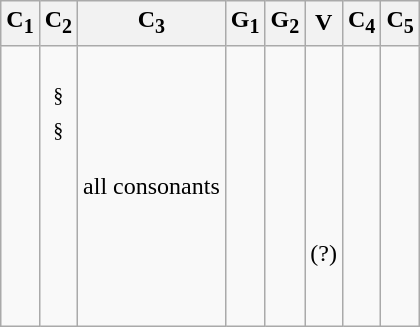<table class="wikitable" style=text-align:center>
<tr>
<th>C<sub>1</sub></th>
<th>C<sub>2</sub></th>
<th>C<sub>3</sub></th>
<th>G<sub>1</sub></th>
<th>G<sub>2</sub></th>
<th>V</th>
<th>C<sub>4</sub></th>
<th>C<sub>5</sub></th>
</tr>
<tr>
<td> </td>
<td><sup>§</sup><br><sup>§</sup><br><br><br><br><br><br></td>
<td>all consonants</td>
<td><br></td>
<td></td>
<td><br><br><br><br><br>(?)<br></td>
<td><br><br><br><br><br><br><br> <br><br><br></td>
<td><br></td>
</tr>
</table>
